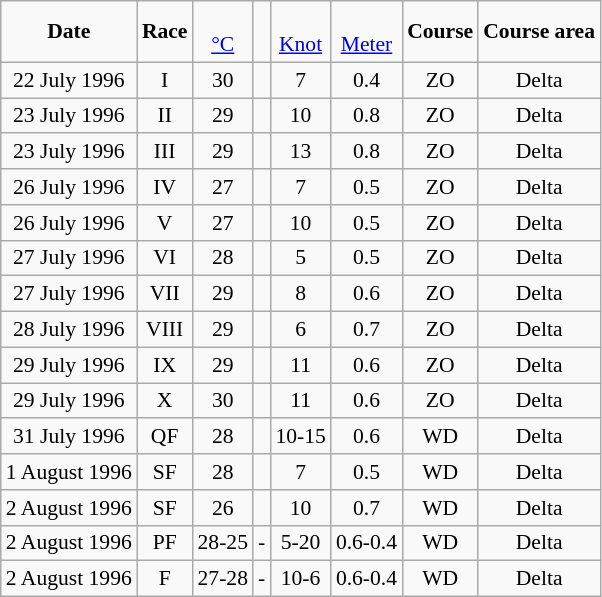<table class="wikitable" style="text-align:center; vertical-align:bottom; font-size:90%">
<tr>
<td><strong>Date</strong></td>
<td><strong>Race</strong></td>
<td><br><a href='#'>°C</a></td>
<td></td>
<td><br><a href='#'>Knot</a></td>
<td><br><a href='#'>Meter</a></td>
<td><strong>Course</strong></td>
<td><strong>Course area</strong></td>
</tr>
<tr>
<td>22 July 1996</td>
<td>I</td>
<td>30</td>
<td></td>
<td>7</td>
<td>0.4</td>
<td>ZO</td>
<td>Delta</td>
</tr>
<tr>
<td>23 July 1996</td>
<td>II</td>
<td>29</td>
<td></td>
<td>10</td>
<td>0.8</td>
<td>ZO</td>
<td>Delta</td>
</tr>
<tr>
<td>23 July 1996</td>
<td>III</td>
<td>29</td>
<td></td>
<td>13</td>
<td>0.8</td>
<td>ZO</td>
<td>Delta</td>
</tr>
<tr>
<td>26 July 1996</td>
<td>IV</td>
<td>27</td>
<td></td>
<td>7</td>
<td>0.5</td>
<td>ZO</td>
<td>Delta</td>
</tr>
<tr>
<td>26 July 1996</td>
<td>V</td>
<td>27</td>
<td></td>
<td>10</td>
<td>0.5</td>
<td>ZO</td>
<td>Delta</td>
</tr>
<tr>
<td>27 July 1996</td>
<td>VI</td>
<td>28</td>
<td></td>
<td>5</td>
<td>0.5</td>
<td>ZO</td>
<td>Delta</td>
</tr>
<tr>
<td>27 July 1996</td>
<td>VII</td>
<td>29</td>
<td></td>
<td>8</td>
<td>0.6</td>
<td>ZO</td>
<td>Delta</td>
</tr>
<tr>
<td>28 July 1996</td>
<td>VIII</td>
<td>29</td>
<td></td>
<td>6</td>
<td>0.7</td>
<td>ZO</td>
<td>Delta</td>
</tr>
<tr>
<td>29 July 1996</td>
<td>IX</td>
<td>29</td>
<td></td>
<td>11</td>
<td>0.6</td>
<td>ZO</td>
<td>Delta</td>
</tr>
<tr>
<td>29 July 1996</td>
<td>X</td>
<td>30</td>
<td></td>
<td>11</td>
<td>0.6</td>
<td>ZO</td>
<td>Delta</td>
</tr>
<tr>
<td>31 July 1996</td>
<td>QF</td>
<td>28</td>
<td></td>
<td>10-15</td>
<td>0.6</td>
<td>WD</td>
<td>Delta</td>
</tr>
<tr>
<td>1 August 1996</td>
<td>SF</td>
<td>28</td>
<td></td>
<td>7</td>
<td>0.5</td>
<td>WD</td>
<td>Delta</td>
</tr>
<tr>
<td>2 August 1996</td>
<td>SF</td>
<td>26</td>
<td></td>
<td>10</td>
<td>0.7</td>
<td>WD</td>
<td>Delta</td>
</tr>
<tr>
<td>2 August 1996</td>
<td>PF</td>
<td>28-25</td>
<td>-</td>
<td>5-20</td>
<td>0.6-0.4</td>
<td>WD</td>
<td>Delta</td>
</tr>
<tr>
<td>2 August 1996</td>
<td>F</td>
<td>27-28</td>
<td>-</td>
<td>10-6</td>
<td>0.6-0.4</td>
<td>WD</td>
<td>Delta</td>
</tr>
</table>
